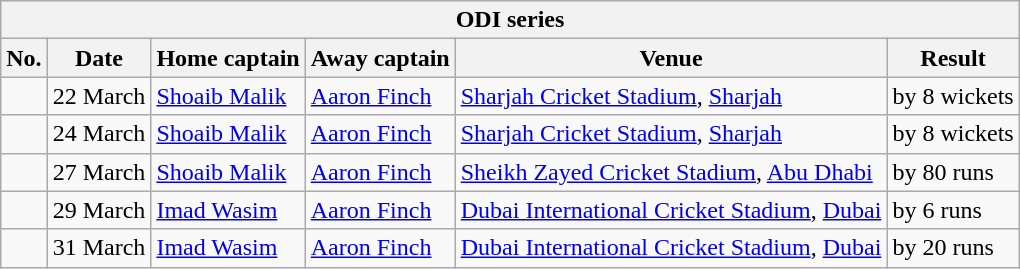<table class="wikitable">
<tr>
<th colspan="6">ODI series</th>
</tr>
<tr>
<th>No.</th>
<th>Date</th>
<th>Home captain</th>
<th>Away captain</th>
<th>Venue</th>
<th>Result</th>
</tr>
<tr>
<td></td>
<td>22 March</td>
<td><a href='#'>Shoaib Malik</a></td>
<td><a href='#'>Aaron Finch</a></td>
<td><a href='#'>Sharjah Cricket Stadium</a>, <a href='#'>Sharjah</a></td>
<td> by 8 wickets</td>
</tr>
<tr>
<td></td>
<td>24 March</td>
<td><a href='#'>Shoaib Malik</a></td>
<td><a href='#'>Aaron Finch</a></td>
<td><a href='#'>Sharjah Cricket Stadium</a>, <a href='#'>Sharjah</a></td>
<td> by 8 wickets</td>
</tr>
<tr>
<td></td>
<td>27 March</td>
<td><a href='#'>Shoaib Malik</a></td>
<td><a href='#'>Aaron Finch</a></td>
<td><a href='#'>Sheikh Zayed Cricket Stadium</a>, <a href='#'>Abu Dhabi</a></td>
<td> by 80 runs</td>
</tr>
<tr>
<td></td>
<td>29 March</td>
<td><a href='#'>Imad Wasim</a></td>
<td><a href='#'>Aaron Finch</a></td>
<td><a href='#'>Dubai International Cricket Stadium</a>, <a href='#'>Dubai</a></td>
<td> by 6 runs</td>
</tr>
<tr>
<td></td>
<td>31 March</td>
<td><a href='#'>Imad Wasim</a></td>
<td><a href='#'>Aaron Finch</a></td>
<td><a href='#'>Dubai International Cricket Stadium</a>, <a href='#'>Dubai</a></td>
<td> by 20 runs</td>
</tr>
</table>
